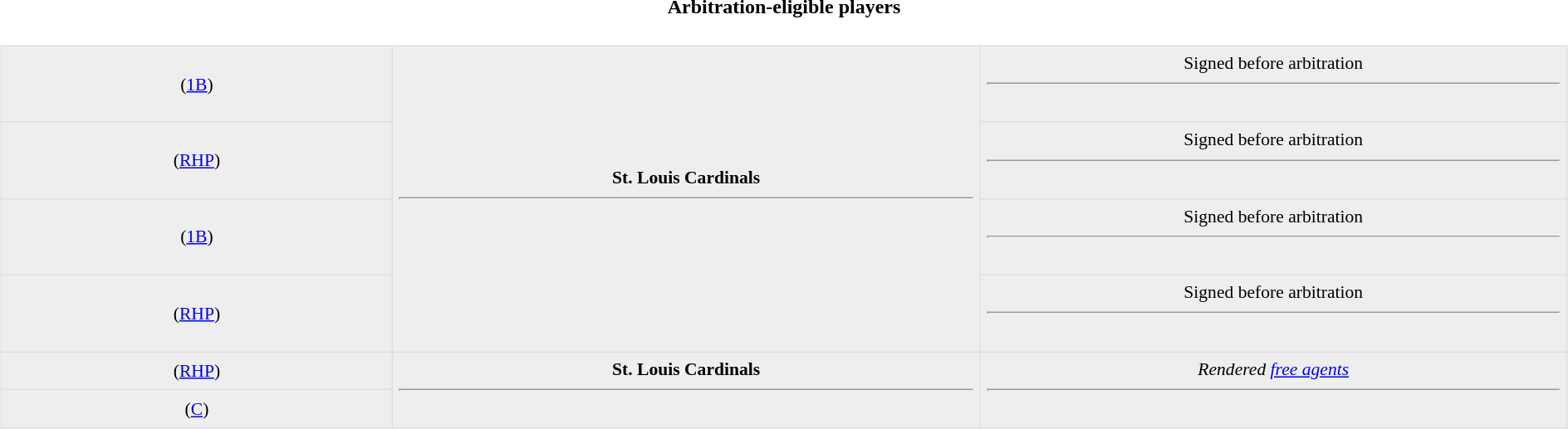<table class="toccolours collapsible collapsed" style="width:100%; background:inherit">
<tr>
<th>Arbitration-eligible players</th>
</tr>
<tr>
<td><br><table border=1 style="border-collapse:collapse; font-size:90%; text-align: center; width: 100%" bordercolor="#DFDFDF"  cellpadding="5">
<tr bgcolor="#eeeeee">
<td style="width:20%"> (<a href='#'>1B</a>)</td>
<td rowspan="4" style="width:30%" "text-align: center"><strong>St. Louis Cardinals</strong><hr><br></td>
<td style="width:30%" valign="top">Signed before arbitration <hr><br></td>
</tr>
<tr bgcolor="#eeeeee">
<td style="width:20%"> (<a href='#'>RHP</a>)</td>
<td style="width:30%" valign="top">Signed before arbitration<hr><br></td>
</tr>
<tr bgcolor="#eeeeee">
<td style="width:20%"> (<a href='#'>1B</a>)</td>
<td style="width:30%" valign="top">Signed before arbitration<hr><br></td>
</tr>
<tr bgcolor="#eeeeee">
<td style="width:20%"> (<a href='#'>RHP</a>)</td>
<td style="width:30%" valign="top">Signed before arbitration  <hr><br></td>
</tr>
<tr bgcolor="#eeeeee">
<td style="width:20%"> (<a href='#'>RHP</a>)</td>
<td rowspan="2" style="width:30%" "text-align: center"><strong>St. Louis Cardinals</strong><hr><br></td>
<td rowspan="2" style="width:30%" valign="top"><em>Rendered <a href='#'>free agents</a></em><hr></td>
</tr>
<tr bgcolor="#eeeeee">
<td style="width:20%"> (<a href='#'>C</a>)</td>
</tr>
</table>
</td>
</tr>
</table>
